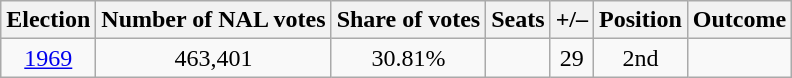<table class=wikitable style=text-align:center>
<tr>
<th>Election</th>
<th>Number of NAL votes</th>
<th>Share of votes</th>
<th>Seats</th>
<th>+/–</th>
<th>Position</th>
<th>Outcome</th>
</tr>
<tr>
<td><a href='#'>1969</a></td>
<td>463,401</td>
<td>30.81%</td>
<td></td>
<td> 29</td>
<td> 2nd</td>
<td></td>
</tr>
</table>
